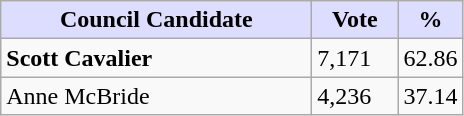<table class="wikitable sortable">
<tr>
<th style="background:#ddf; width:200px;">Council Candidate</th>
<th style="background:#ddf; width:50px;">Vote</th>
<th style="background:#ddf; width:30px;">%</th>
</tr>
<tr>
<td><strong>Scott Cavalier</strong></td>
<td>7,171</td>
<td>62.86</td>
</tr>
<tr>
<td>Anne McBride</td>
<td>4,236</td>
<td>37.14</td>
</tr>
</table>
